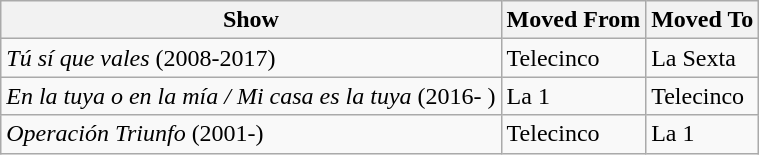<table class="wikitable sortable">
<tr ">
<th>Show</th>
<th>Moved From</th>
<th>Moved To</th>
</tr>
<tr>
<td><em>Tú sí que vales</em> (2008-2017)</td>
<td>Telecinco</td>
<td>La Sexta</td>
</tr>
<tr>
<td><em>En la tuya o en la mía / Mi casa es la tuya</em> (2016- )</td>
<td>La 1</td>
<td>Telecinco</td>
</tr>
<tr>
<td><em>Operación Triunfo</em> (2001-)</td>
<td>Telecinco</td>
<td>La 1</td>
</tr>
</table>
